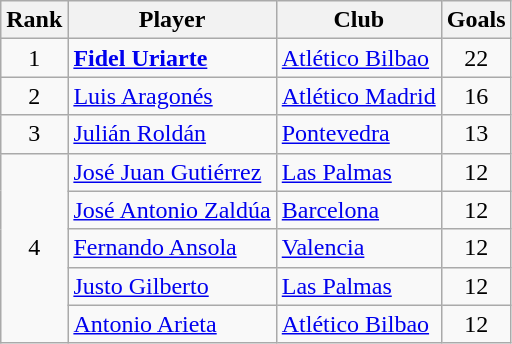<table class="wikitable">
<tr>
<th>Rank</th>
<th>Player</th>
<th>Club</th>
<th>Goals</th>
</tr>
<tr>
<td align="center">1</td>
<td> <strong><a href='#'>Fidel Uriarte</a></strong></td>
<td><a href='#'>Atlético Bilbao</a></td>
<td align=center>22</td>
</tr>
<tr>
<td align="center">2</td>
<td> <a href='#'>Luis Aragonés</a></td>
<td><a href='#'>Atlético Madrid</a></td>
<td align=center>16</td>
</tr>
<tr>
<td align="center">3</td>
<td> <a href='#'>Julián Roldán</a></td>
<td><a href='#'>Pontevedra</a></td>
<td align=center>13</td>
</tr>
<tr>
<td rowspan="5" align=center>4</td>
<td> <a href='#'>José Juan Gutiérrez</a></td>
<td><a href='#'>Las Palmas</a></td>
<td align=center>12</td>
</tr>
<tr>
<td> <a href='#'>José Antonio Zaldúa</a></td>
<td><a href='#'>Barcelona</a></td>
<td align=center>12</td>
</tr>
<tr>
<td> <a href='#'>Fernando Ansola</a></td>
<td><a href='#'>Valencia</a></td>
<td align=center>12</td>
</tr>
<tr>
<td> <a href='#'>Justo Gilberto</a></td>
<td><a href='#'>Las Palmas</a></td>
<td align=center>12</td>
</tr>
<tr>
<td> <a href='#'>Antonio Arieta</a></td>
<td><a href='#'>Atlético Bilbao</a></td>
<td align=center>12</td>
</tr>
</table>
